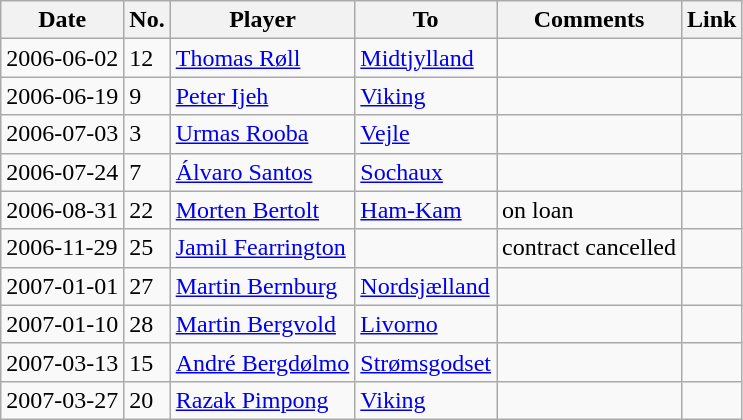<table class="wikitable" style="text-align: left;">
<tr>
<th>Date</th>
<th>No.</th>
<th>Player</th>
<th>To</th>
<th>Comments</th>
<th>Link</th>
</tr>
<tr>
<td>2006-06-02</td>
<td>12</td>
<td><a href='#'>Thomas Røll</a></td>
<td><a href='#'>Midtjylland</a></td>
<td></td>
<td></td>
</tr>
<tr>
<td>2006-06-19</td>
<td>9</td>
<td><a href='#'>Peter Ijeh</a></td>
<td><a href='#'>Viking</a></td>
<td></td>
<td></td>
</tr>
<tr>
<td>2006-07-03</td>
<td>3</td>
<td><a href='#'>Urmas Rooba</a></td>
<td><a href='#'>Vejle</a></td>
<td></td>
<td></td>
</tr>
<tr>
<td>2006-07-24</td>
<td>7</td>
<td><a href='#'>Álvaro Santos</a></td>
<td><a href='#'>Sochaux</a></td>
<td></td>
<td></td>
</tr>
<tr>
<td>2006-08-31</td>
<td>22</td>
<td><a href='#'>Morten Bertolt</a></td>
<td><a href='#'>Ham-Kam</a></td>
<td>on loan</td>
<td></td>
</tr>
<tr>
<td>2006-11-29</td>
<td>25</td>
<td><a href='#'>Jamil Fearrington</a></td>
<td></td>
<td>contract cancelled</td>
<td></td>
</tr>
<tr>
<td>2007-01-01</td>
<td>27</td>
<td><a href='#'>Martin Bernburg</a></td>
<td><a href='#'>Nordsjælland</a></td>
<td></td>
<td></td>
</tr>
<tr>
<td>2007-01-10</td>
<td>28</td>
<td><a href='#'>Martin Bergvold</a></td>
<td><a href='#'>Livorno</a></td>
<td></td>
<td></td>
</tr>
<tr>
<td>2007-03-13</td>
<td>15</td>
<td><a href='#'>André Bergdølmo</a></td>
<td><a href='#'>Strømsgodset</a></td>
<td></td>
<td></td>
</tr>
<tr>
<td>2007-03-27</td>
<td>20</td>
<td><a href='#'>Razak Pimpong</a></td>
<td><a href='#'>Viking</a></td>
<td></td>
<td></td>
</tr>
</table>
